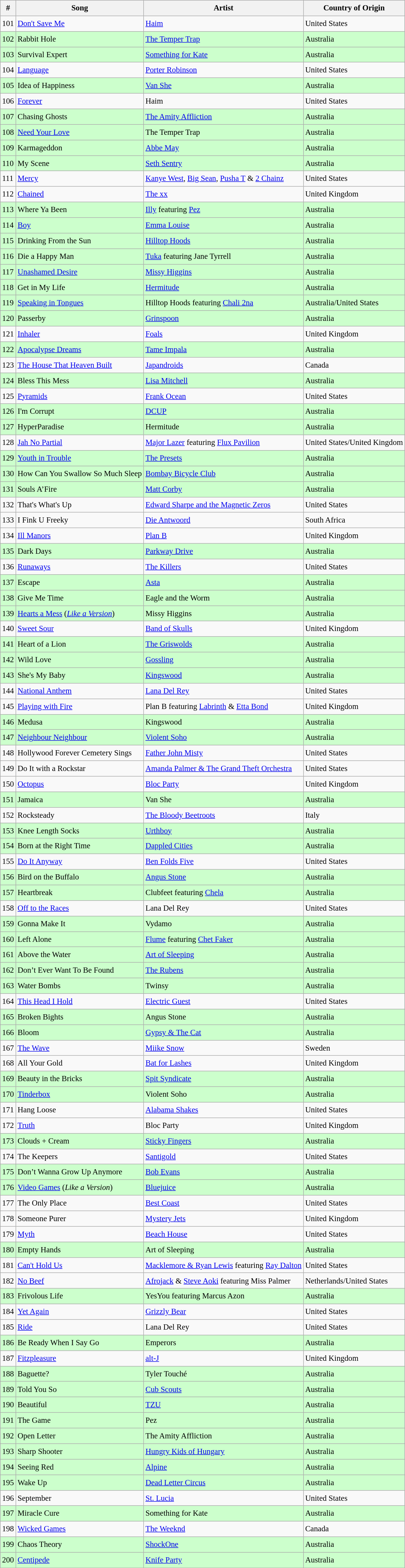<table class="wikitable sortable mw-collapsible mw-collapsed" style="font-size:0.95em;line-height:1.5em;">
<tr>
<th>#</th>
<th>Song</th>
<th>Artist</th>
<th>Country of Origin</th>
</tr>
<tr>
<td>101</td>
<td><a href='#'>Don't Save Me</a></td>
<td><a href='#'>Haim</a></td>
<td>United States</td>
</tr>
<tr style="background-color: #ccffcc">
<td>102</td>
<td>Rabbit Hole</td>
<td><a href='#'>The Temper Trap</a></td>
<td>Australia</td>
</tr>
<tr style="background-color: #ccffcc">
<td>103</td>
<td>Survival Expert</td>
<td><a href='#'>Something for Kate</a></td>
<td>Australia</td>
</tr>
<tr>
<td>104</td>
<td><a href='#'>Language</a></td>
<td><a href='#'>Porter Robinson</a></td>
<td>United States</td>
</tr>
<tr style="background-color: #ccffcc">
<td>105</td>
<td>Idea of Happiness</td>
<td><a href='#'>Van She</a></td>
<td>Australia</td>
</tr>
<tr>
<td>106</td>
<td><a href='#'>Forever</a></td>
<td>Haim</td>
<td>United States</td>
</tr>
<tr style="background-color: #ccffcc">
<td>107</td>
<td>Chasing Ghosts</td>
<td><a href='#'>The Amity Affliction</a></td>
<td>Australia</td>
</tr>
<tr style="background-color: #ccffcc">
<td>108</td>
<td><a href='#'>Need Your Love</a></td>
<td>The Temper Trap</td>
<td>Australia</td>
</tr>
<tr style="background-color: #ccffcc">
<td>109</td>
<td>Karmageddon</td>
<td><a href='#'>Abbe May</a></td>
<td>Australia</td>
</tr>
<tr style="background-color: #ccffcc">
<td>110</td>
<td>My Scene</td>
<td><a href='#'>Seth Sentry</a></td>
<td>Australia</td>
</tr>
<tr>
<td>111</td>
<td><a href='#'>Mercy</a></td>
<td><a href='#'>Kanye West</a>, <a href='#'>Big Sean</a>, <a href='#'>Pusha T</a> & <a href='#'>2 Chainz</a></td>
<td>United States</td>
</tr>
<tr>
<td>112</td>
<td><a href='#'>Chained</a></td>
<td><a href='#'>The xx</a></td>
<td>United Kingdom</td>
</tr>
<tr style="background-color: #ccffcc">
<td>113</td>
<td>Where Ya Been</td>
<td><a href='#'>Illy</a> featuring <a href='#'>Pez</a></td>
<td>Australia</td>
</tr>
<tr style="background-color: #ccffcc">
<td>114</td>
<td><a href='#'>Boy</a></td>
<td><a href='#'>Emma Louise</a></td>
<td>Australia</td>
</tr>
<tr style="background-color: #ccffcc">
<td>115</td>
<td>Drinking From the Sun</td>
<td><a href='#'>Hilltop Hoods</a></td>
<td>Australia</td>
</tr>
<tr style="background-color: #ccffcc">
<td>116</td>
<td>Die a Happy Man</td>
<td><a href='#'>Tuka</a> featuring Jane Tyrrell</td>
<td>Australia</td>
</tr>
<tr style="background-color: #ccffcc">
<td>117</td>
<td><a href='#'>Unashamed Desire</a></td>
<td><a href='#'>Missy Higgins</a></td>
<td>Australia</td>
</tr>
<tr style="background-color: #ccffcc">
<td>118</td>
<td>Get in My Life</td>
<td><a href='#'>Hermitude</a></td>
<td>Australia</td>
</tr>
<tr style="background-color: #ccffcc">
<td>119</td>
<td><a href='#'>Speaking in Tongues</a></td>
<td>Hilltop Hoods featuring <a href='#'>Chali 2na</a></td>
<td>Australia/United States</td>
</tr>
<tr style="background-color: #ccffcc">
<td>120</td>
<td>Passerby</td>
<td><a href='#'>Grinspoon</a></td>
<td>Australia</td>
</tr>
<tr>
<td>121</td>
<td><a href='#'>Inhaler</a></td>
<td><a href='#'>Foals</a></td>
<td>United Kingdom</td>
</tr>
<tr style="background-color: #ccffcc">
<td>122</td>
<td><a href='#'>Apocalypse Dreams</a></td>
<td><a href='#'>Tame Impala</a></td>
<td>Australia</td>
</tr>
<tr>
<td>123</td>
<td><a href='#'>The House That Heaven Built</a></td>
<td><a href='#'>Japandroids</a></td>
<td>Canada</td>
</tr>
<tr style="background-color: #ccffcc">
<td>124</td>
<td>Bless This Mess</td>
<td><a href='#'>Lisa Mitchell</a></td>
<td>Australia</td>
</tr>
<tr>
<td>125</td>
<td><a href='#'>Pyramids</a></td>
<td><a href='#'>Frank Ocean</a></td>
<td>United States</td>
</tr>
<tr style="background-color: #ccffcc">
<td>126</td>
<td>I'm Corrupt</td>
<td><a href='#'>DCUP</a></td>
<td>Australia</td>
</tr>
<tr style="background-color: #ccffcc">
<td>127</td>
<td>HyperParadise</td>
<td>Hermitude</td>
<td>Australia</td>
</tr>
<tr>
<td>128</td>
<td><a href='#'>Jah No Partial</a></td>
<td><a href='#'>Major Lazer</a> featuring <a href='#'>Flux Pavilion</a></td>
<td>United States/United Kingdom</td>
</tr>
<tr style="background-color: #ccffcc">
<td>129</td>
<td><a href='#'>Youth in Trouble</a></td>
<td><a href='#'>The Presets</a></td>
<td>Australia</td>
</tr>
<tr style="background-color: #ccffcc">
<td>130</td>
<td>How Can You Swallow So Much Sleep</td>
<td><a href='#'>Bombay Bicycle Club</a></td>
<td>Australia</td>
</tr>
<tr style="background-color: #ccffcc">
<td>131</td>
<td>Souls A’Fire</td>
<td><a href='#'>Matt Corby</a></td>
<td>Australia</td>
</tr>
<tr>
<td>132</td>
<td>That's What's Up</td>
<td><a href='#'>Edward Sharpe and the Magnetic Zeros</a></td>
<td>United States</td>
</tr>
<tr>
<td>133</td>
<td>I Fink U Freeky</td>
<td><a href='#'>Die Antwoord</a></td>
<td>South Africa</td>
</tr>
<tr>
<td>134</td>
<td><a href='#'>Ill Manors</a></td>
<td><a href='#'>Plan B</a></td>
<td>United Kingdom</td>
</tr>
<tr style="background-color: #ccffcc">
<td>135</td>
<td>Dark Days</td>
<td><a href='#'>Parkway Drive</a></td>
<td>Australia</td>
</tr>
<tr>
<td>136</td>
<td><a href='#'>Runaways</a></td>
<td><a href='#'>The Killers</a></td>
<td>United States</td>
</tr>
<tr style="background-color: #ccffcc">
<td>137</td>
<td>Escape</td>
<td><a href='#'>Asta</a></td>
<td>Australia</td>
</tr>
<tr style="background-color: #ccffcc">
<td>138</td>
<td>Give Me Time</td>
<td>Eagle and the Worm</td>
<td>Australia</td>
</tr>
<tr style="background-color: #ccffcc">
<td>139</td>
<td><a href='#'>Hearts a Mess</a> (<em><a href='#'>Like a Version</a></em>)</td>
<td>Missy Higgins</td>
<td>Australia</td>
</tr>
<tr>
<td>140</td>
<td><a href='#'>Sweet Sour</a></td>
<td><a href='#'>Band of Skulls</a></td>
<td>United Kingdom</td>
</tr>
<tr style="background-color: #ccffcc">
<td>141</td>
<td>Heart of a Lion</td>
<td><a href='#'>The Griswolds</a></td>
<td>Australia</td>
</tr>
<tr style="background-color: #ccffcc">
<td>142</td>
<td>Wild Love</td>
<td><a href='#'>Gossling</a></td>
<td>Australia</td>
</tr>
<tr style="background-color: #ccffcc">
<td>143</td>
<td>She's My Baby</td>
<td><a href='#'>Kingswood</a></td>
<td>Australia</td>
</tr>
<tr>
<td>144</td>
<td><a href='#'>National Anthem</a></td>
<td><a href='#'>Lana Del Rey</a></td>
<td>United States</td>
</tr>
<tr>
<td>145</td>
<td><a href='#'>Playing with Fire</a></td>
<td>Plan B featuring <a href='#'>Labrinth</a> & <a href='#'>Etta Bond</a></td>
<td>United Kingdom</td>
</tr>
<tr style="background-color: #ccffcc">
<td>146</td>
<td>Medusa</td>
<td>Kingswood</td>
<td>Australia</td>
</tr>
<tr style="background-color: #ccffcc">
<td>147</td>
<td><a href='#'>Neighbour Neighbour</a></td>
<td><a href='#'>Violent Soho</a></td>
<td>Australia</td>
</tr>
<tr>
<td>148</td>
<td>Hollywood Forever Cemetery Sings</td>
<td><a href='#'>Father John Misty</a></td>
<td>United States</td>
</tr>
<tr>
<td>149</td>
<td>Do It with a Rockstar</td>
<td><a href='#'>Amanda Palmer & The Grand Theft Orchestra</a></td>
<td>United States</td>
</tr>
<tr>
<td>150</td>
<td><a href='#'>Octopus</a></td>
<td><a href='#'>Bloc Party</a></td>
<td>United Kingdom</td>
</tr>
<tr style="background-color: #ccffcc">
<td>151</td>
<td>Jamaica</td>
<td>Van She</td>
<td>Australia</td>
</tr>
<tr>
<td>152</td>
<td>Rocksteady</td>
<td><a href='#'>The Bloody Beetroots</a></td>
<td>Italy</td>
</tr>
<tr style="background-color: #ccffcc">
<td>153</td>
<td>Knee Length Socks</td>
<td><a href='#'>Urthboy</a></td>
<td>Australia</td>
</tr>
<tr style="background-color: #ccffcc">
<td>154</td>
<td>Born at the Right Time</td>
<td><a href='#'>Dappled Cities</a></td>
<td>Australia</td>
</tr>
<tr>
<td>155</td>
<td><a href='#'>Do It Anyway</a></td>
<td><a href='#'>Ben Folds Five</a></td>
<td>United States</td>
</tr>
<tr style="background-color: #ccffcc">
<td>156</td>
<td>Bird on the Buffalo</td>
<td><a href='#'>Angus Stone</a></td>
<td>Australia</td>
</tr>
<tr style="background-color: #ccffcc">
<td>157</td>
<td>Heartbreak</td>
<td>Clubfeet featuring <a href='#'>Chela</a></td>
<td>Australia</td>
</tr>
<tr>
<td>158</td>
<td><a href='#'>Off to the Races</a></td>
<td>Lana Del Rey</td>
<td>United States</td>
</tr>
<tr style="background-color: #ccffcc">
<td>159</td>
<td>Gonna Make It</td>
<td>Vydamo</td>
<td>Australia</td>
</tr>
<tr style="background-color: #ccffcc">
<td>160</td>
<td>Left Alone</td>
<td><a href='#'>Flume</a> featuring <a href='#'>Chet Faker</a></td>
<td>Australia</td>
</tr>
<tr style="background-color: #ccffcc">
<td>161</td>
<td>Above the Water</td>
<td><a href='#'>Art of Sleeping</a></td>
<td>Australia</td>
</tr>
<tr style="background-color: #ccffcc">
<td>162</td>
<td>Don’t Ever Want To Be Found</td>
<td><a href='#'>The Rubens</a></td>
<td>Australia</td>
</tr>
<tr style="background-color: #ccffcc">
<td>163</td>
<td>Water Bombs</td>
<td>Twinsy</td>
<td>Australia</td>
</tr>
<tr>
<td>164</td>
<td><a href='#'>This Head I Hold</a></td>
<td><a href='#'>Electric Guest</a></td>
<td>United States</td>
</tr>
<tr style="background-color: #ccffcc">
<td>165</td>
<td>Broken Bights</td>
<td>Angus Stone</td>
<td>Australia</td>
</tr>
<tr style="background-color: #ccffcc">
<td>166</td>
<td>Bloom</td>
<td><a href='#'>Gypsy & The Cat</a></td>
<td>Australia</td>
</tr>
<tr>
<td>167</td>
<td><a href='#'>The Wave</a></td>
<td><a href='#'>Miike Snow</a></td>
<td>Sweden</td>
</tr>
<tr>
<td>168</td>
<td>All Your Gold</td>
<td><a href='#'>Bat for Lashes</a></td>
<td>United Kingdom</td>
</tr>
<tr style="background-color: #ccffcc">
<td>169</td>
<td>Beauty in the Bricks</td>
<td><a href='#'>Spit Syndicate</a></td>
<td>Australia</td>
</tr>
<tr style="background-color: #ccffcc">
<td>170</td>
<td><a href='#'>Tinderbox</a></td>
<td>Violent Soho</td>
<td>Australia</td>
</tr>
<tr>
<td>171</td>
<td>Hang Loose</td>
<td><a href='#'>Alabama Shakes</a></td>
<td>United States</td>
</tr>
<tr>
<td>172</td>
<td><a href='#'>Truth</a></td>
<td>Bloc Party</td>
<td>United Kingdom</td>
</tr>
<tr style="background-color: #ccffcc">
<td>173</td>
<td>Clouds + Cream</td>
<td><a href='#'>Sticky Fingers</a></td>
<td>Australia</td>
</tr>
<tr>
<td>174</td>
<td>The Keepers</td>
<td><a href='#'>Santigold</a></td>
<td>United States</td>
</tr>
<tr style="background-color: #ccffcc">
<td>175</td>
<td>Don’t Wanna Grow Up Anymore</td>
<td><a href='#'>Bob Evans</a></td>
<td>Australia</td>
</tr>
<tr style="background-color: #ccffcc">
<td>176</td>
<td><a href='#'>Video Games</a> (<em>Like a Version</em>)</td>
<td><a href='#'>Bluejuice</a></td>
<td>Australia</td>
</tr>
<tr>
<td>177</td>
<td>The Only Place</td>
<td><a href='#'>Best Coast</a></td>
<td>United States</td>
</tr>
<tr>
<td>178</td>
<td>Someone Purer</td>
<td><a href='#'>Mystery Jets</a></td>
<td>United Kingdom</td>
</tr>
<tr>
<td>179</td>
<td><a href='#'>Myth</a></td>
<td><a href='#'>Beach House</a></td>
<td>United States</td>
</tr>
<tr style="background-color: #ccffcc">
<td>180</td>
<td>Empty Hands</td>
<td>Art of Sleeping</td>
<td>Australia</td>
</tr>
<tr>
<td>181</td>
<td><a href='#'>Can't Hold Us</a></td>
<td><a href='#'>Macklemore & Ryan Lewis</a> featuring <a href='#'>Ray Dalton</a></td>
<td>United States</td>
</tr>
<tr>
<td>182</td>
<td><a href='#'>No Beef</a></td>
<td><a href='#'>Afrojack</a> & <a href='#'>Steve Aoki</a> featuring Miss Palmer</td>
<td>Netherlands/United States</td>
</tr>
<tr style="background-color: #ccffcc">
<td>183</td>
<td>Frivolous Life</td>
<td>YesYou featuring Marcus Azon</td>
<td>Australia</td>
</tr>
<tr>
<td>184</td>
<td><a href='#'>Yet Again</a></td>
<td><a href='#'>Grizzly Bear</a></td>
<td>United States</td>
</tr>
<tr>
<td>185</td>
<td><a href='#'>Ride</a></td>
<td>Lana Del Rey</td>
<td>United States</td>
</tr>
<tr style="background-color: #ccffcc">
<td>186</td>
<td>Be Ready When I Say Go</td>
<td>Emperors</td>
<td>Australia</td>
</tr>
<tr>
<td>187</td>
<td><a href='#'>Fitzpleasure</a></td>
<td><a href='#'>alt-J</a></td>
<td>United Kingdom</td>
</tr>
<tr style="background-color: #ccffcc">
<td>188</td>
<td>Baguette?</td>
<td>Tyler Touché</td>
<td>Australia</td>
</tr>
<tr style="background-color: #ccffcc">
<td>189</td>
<td>Told You So</td>
<td><a href='#'>Cub Scouts</a></td>
<td>Australia</td>
</tr>
<tr style="background-color: #ccffcc">
<td>190</td>
<td>Beautiful</td>
<td><a href='#'>TZU</a></td>
<td>Australia</td>
</tr>
<tr style="background-color: #ccffcc">
<td>191</td>
<td>The Game</td>
<td>Pez</td>
<td>Australia</td>
</tr>
<tr style="background-color: #ccffcc">
<td>192</td>
<td>Open Letter</td>
<td>The Amity Affliction</td>
<td>Australia</td>
</tr>
<tr style="background-color: #ccffcc">
<td>193</td>
<td>Sharp Shooter</td>
<td><a href='#'>Hungry Kids of Hungary</a></td>
<td>Australia</td>
</tr>
<tr style="background-color: #ccffcc">
<td>194</td>
<td>Seeing Red</td>
<td><a href='#'>Alpine</a></td>
<td>Australia</td>
</tr>
<tr style="background-color: #ccffcc">
<td>195</td>
<td>Wake Up</td>
<td><a href='#'>Dead Letter Circus</a></td>
<td>Australia</td>
</tr>
<tr>
<td>196</td>
<td>September</td>
<td><a href='#'>St. Lucia</a></td>
<td>United States</td>
</tr>
<tr style="background-color: #ccffcc">
<td>197</td>
<td>Miracle Cure</td>
<td>Something for Kate</td>
<td>Australia</td>
</tr>
<tr>
<td>198</td>
<td><a href='#'>Wicked Games</a></td>
<td><a href='#'>The Weeknd</a></td>
<td>Canada</td>
</tr>
<tr style="background-color: #ccffcc">
<td>199</td>
<td>Chaos Theory</td>
<td><a href='#'>ShockOne</a></td>
<td>Australia</td>
</tr>
<tr style="background-color: #ccffcc">
<td>200</td>
<td><a href='#'>Centipede</a></td>
<td><a href='#'>Knife Party</a></td>
<td>Australia</td>
</tr>
</table>
